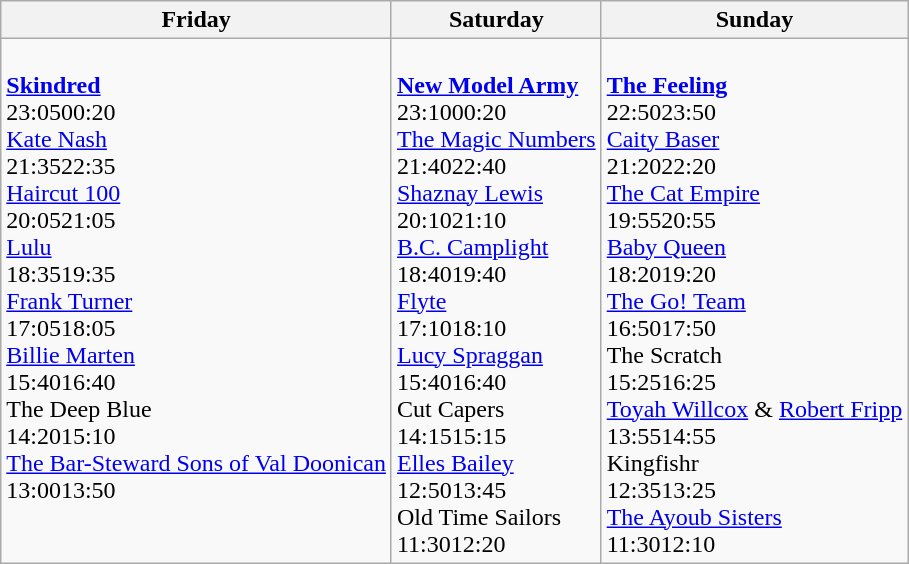<table class="wikitable">
<tr>
<th>Friday</th>
<th>Saturday</th>
<th>Sunday</th>
</tr>
<tr valign="top">
<td><br><strong><a href='#'>Skindred</a></strong><br>23:0500:20<br>
<a href='#'>Kate Nash</a><br>21:3522:35<br>
<a href='#'>Haircut 100</a><br>20:0521:05<br>
<a href='#'>Lulu</a><br>18:3519:35<br>
<a href='#'>Frank Turner</a><br>17:0518:05<br>
<a href='#'>Billie Marten</a><br>15:4016:40<br>
The Deep Blue<br>14:2015:10<br>
<a href='#'>The Bar-Steward Sons of Val Doonican</a><br>13:0013:50</td>
<td><br><strong><a href='#'>New Model Army</a></strong><br>23:1000:20<br>
<a href='#'>The Magic Numbers</a><br>21:4022:40<br>
<a href='#'>Shaznay Lewis</a><br>20:1021:10<br>
<a href='#'>B.C. Camplight</a><br>18:4019:40<br>
<a href='#'>Flyte</a><br>17:1018:10<br>
<a href='#'>Lucy Spraggan</a><br>15:4016:40<br>
Cut Capers<br>14:1515:15<br>
<a href='#'>Elles Bailey</a><br>12:5013:45<br>
Old Time Sailors<br>11:3012:20</td>
<td><br><strong><a href='#'>The Feeling</a></strong><br>22:5023:50<br>
<a href='#'>Caity Baser</a><br>21:2022:20<br>
<a href='#'>The Cat Empire</a><br>19:5520:55<br>
<a href='#'>Baby Queen</a><br>18:2019:20<br>
<a href='#'>The Go! Team</a><br>16:5017:50<br>
The Scratch<br>15:2516:25<br>
<a href='#'>Toyah Willcox</a> & <a href='#'>Robert Fripp</a><br>13:5514:55<br>
Kingfishr<br>12:3513:25<br>
<a href='#'>The Ayoub Sisters</a><br>11:3012:10</td>
</tr>
</table>
